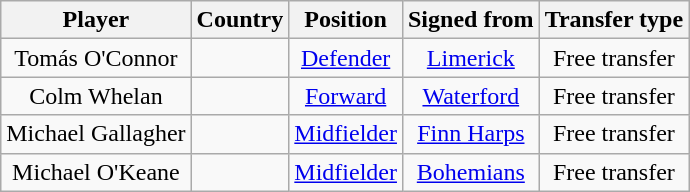<table class="wikitable" style="text-align:center">
<tr>
<th>Player</th>
<th>Country</th>
<th>Position</th>
<th>Signed from</th>
<th>Transfer type</th>
</tr>
<tr>
<td>Tomás O'Connor</td>
<td></td>
<td><a href='#'>Defender</a></td>
<td> <a href='#'>Limerick</a></td>
<td>Free transfer</td>
</tr>
<tr>
<td>Colm Whelan</td>
<td></td>
<td><a href='#'>Forward</a></td>
<td> <a href='#'>Waterford</a></td>
<td>Free transfer</td>
</tr>
<tr>
<td>Michael Gallagher</td>
<td></td>
<td><a href='#'>Midfielder</a></td>
<td> <a href='#'>Finn Harps</a></td>
<td>Free transfer</td>
</tr>
<tr>
<td>Michael O'Keane</td>
<td></td>
<td><a href='#'>Midfielder</a></td>
<td> <a href='#'>Bohemians</a></td>
<td>Free transfer</td>
</tr>
</table>
